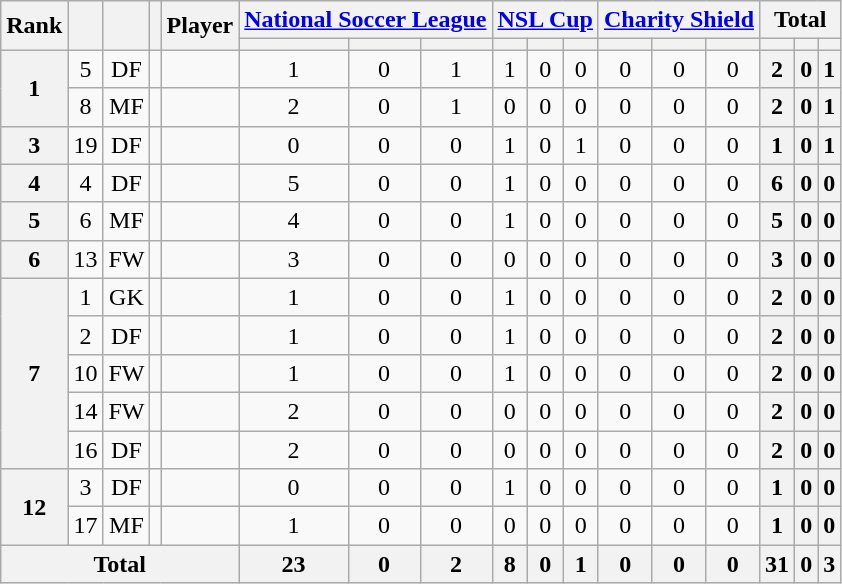<table class="wikitable sortable" style="text-align:center">
<tr>
<th rowspan="2">Rank</th>
<th rowspan="2"></th>
<th rowspan="2"></th>
<th rowspan="2"></th>
<th rowspan="2">Player</th>
<th colspan="3"><a href='#'>National Soccer League</a></th>
<th colspan="3"><a href='#'>NSL Cup</a></th>
<th colspan="3"><a href='#'>Charity Shield</a></th>
<th colspan="3">Total</th>
</tr>
<tr>
<th></th>
<th></th>
<th></th>
<th></th>
<th></th>
<th></th>
<th></th>
<th></th>
<th></th>
<th></th>
<th></th>
<th></th>
</tr>
<tr>
<th rowspan="2">1</th>
<td>5</td>
<td>DF</td>
<td></td>
<td align="left"><br></td>
<td>1</td>
<td>0</td>
<td>1<br></td>
<td>1</td>
<td>0</td>
<td>0<br></td>
<td>0</td>
<td>0</td>
<td>0<br></td>
<th>2</th>
<th>0</th>
<th>1</th>
</tr>
<tr>
<td>8</td>
<td>MF</td>
<td></td>
<td align="left"><br></td>
<td>2</td>
<td>0</td>
<td>1<br></td>
<td>0</td>
<td>0</td>
<td>0<br></td>
<td>0</td>
<td>0</td>
<td>0<br></td>
<th>2</th>
<th>0</th>
<th>1</th>
</tr>
<tr>
<th>3</th>
<td>19</td>
<td>DF</td>
<td></td>
<td align="left"><br></td>
<td>0</td>
<td>0</td>
<td>0<br></td>
<td>1</td>
<td>0</td>
<td>1<br></td>
<td>0</td>
<td>0</td>
<td>0<br></td>
<th>1</th>
<th>0</th>
<th>1</th>
</tr>
<tr>
<th>4</th>
<td>4</td>
<td>DF</td>
<td></td>
<td align="left"><br></td>
<td>5</td>
<td>0</td>
<td>0<br></td>
<td>1</td>
<td>0</td>
<td>0<br></td>
<td>0</td>
<td>0</td>
<td>0<br></td>
<th>6</th>
<th>0</th>
<th>0</th>
</tr>
<tr>
<th>5</th>
<td>6</td>
<td>MF</td>
<td></td>
<td align="left"><br></td>
<td>4</td>
<td>0</td>
<td>0<br></td>
<td>1</td>
<td>0</td>
<td>0<br></td>
<td>0</td>
<td>0</td>
<td>0<br></td>
<th>5</th>
<th>0</th>
<th>0</th>
</tr>
<tr>
<th>6</th>
<td>13</td>
<td>FW</td>
<td></td>
<td align="left"><br></td>
<td>3</td>
<td>0</td>
<td>0<br></td>
<td>0</td>
<td>0</td>
<td>0<br></td>
<td>0</td>
<td>0</td>
<td>0<br></td>
<th>3</th>
<th>0</th>
<th>0</th>
</tr>
<tr>
<th rowspan="5">7</th>
<td>1</td>
<td>GK</td>
<td></td>
<td align="left"><br></td>
<td>1</td>
<td>0</td>
<td>0<br></td>
<td>1</td>
<td>0</td>
<td>0<br></td>
<td>0</td>
<td>0</td>
<td>0<br></td>
<th>2</th>
<th>0</th>
<th>0</th>
</tr>
<tr>
<td>2</td>
<td>DF</td>
<td></td>
<td align="left"><br></td>
<td>1</td>
<td>0</td>
<td>0<br></td>
<td>1</td>
<td>0</td>
<td>0<br></td>
<td>0</td>
<td>0</td>
<td>0<br></td>
<th>2</th>
<th>0</th>
<th>0</th>
</tr>
<tr>
<td>10</td>
<td>FW</td>
<td></td>
<td align="left"><br></td>
<td>1</td>
<td>0</td>
<td>0<br></td>
<td>1</td>
<td>0</td>
<td>0<br></td>
<td>0</td>
<td>0</td>
<td>0<br></td>
<th>2</th>
<th>0</th>
<th>0</th>
</tr>
<tr>
<td>14</td>
<td>FW</td>
<td></td>
<td align="left"><br></td>
<td>2</td>
<td>0</td>
<td>0<br></td>
<td>0</td>
<td>0</td>
<td>0<br></td>
<td>0</td>
<td>0</td>
<td>0<br></td>
<th>2</th>
<th>0</th>
<th>0</th>
</tr>
<tr>
<td>16</td>
<td>DF</td>
<td></td>
<td align="left"><br></td>
<td>2</td>
<td>0</td>
<td>0<br></td>
<td>0</td>
<td>0</td>
<td>0<br></td>
<td>0</td>
<td>0</td>
<td>0<br></td>
<th>2</th>
<th>0</th>
<th>0</th>
</tr>
<tr>
<th rowspan="2">12</th>
<td>3</td>
<td>DF</td>
<td></td>
<td align="left"><br></td>
<td>0</td>
<td>0</td>
<td>0<br></td>
<td>1</td>
<td>0</td>
<td>0<br></td>
<td>0</td>
<td>0</td>
<td>0<br></td>
<th>1</th>
<th>0</th>
<th>0</th>
</tr>
<tr>
<td>17</td>
<td>MF</td>
<td></td>
<td align="left"><br></td>
<td>1</td>
<td>0</td>
<td>0<br></td>
<td>0</td>
<td>0</td>
<td>0<br></td>
<td>0</td>
<td>0</td>
<td>0<br></td>
<th>1</th>
<th>0</th>
<th>0</th>
</tr>
<tr>
<th colspan="5">Total<br></th>
<th>23</th>
<th>0</th>
<th>2<br></th>
<th>8</th>
<th>0</th>
<th>1<br></th>
<th>0</th>
<th>0</th>
<th>0<br></th>
<th>31</th>
<th>0</th>
<th>3</th>
</tr>
</table>
